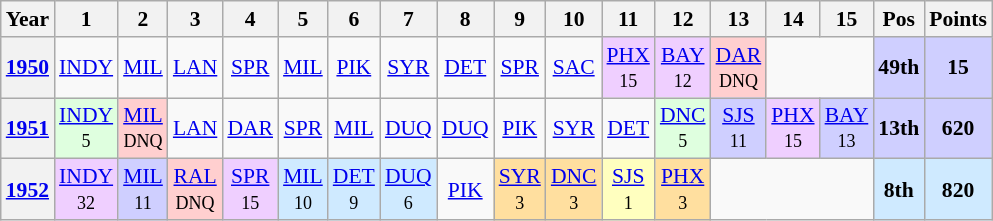<table class="wikitable" style="text-align:center; font-size:90%">
<tr>
<th>Year</th>
<th>1</th>
<th>2</th>
<th>3</th>
<th>4</th>
<th>5</th>
<th>6</th>
<th>7</th>
<th>8</th>
<th>9</th>
<th>10</th>
<th>11</th>
<th>12</th>
<th>13</th>
<th>14</th>
<th>15</th>
<th>Pos</th>
<th>Points</th>
</tr>
<tr>
<th rowspan=1><a href='#'>1950</a></th>
<td><a href='#'>INDY</a><br><small> </small></td>
<td><a href='#'>MIL</a><br><small> </small></td>
<td><a href='#'>LAN</a><br><small> </small></td>
<td><a href='#'>SPR</a><br><small> </small></td>
<td><a href='#'>MIL</a><br><small> </small></td>
<td><a href='#'>PIK</a></td>
<td><a href='#'>SYR</a><br><small> </small></td>
<td><a href='#'>DET</a><br><small> </small></td>
<td><a href='#'>SPR</a><br><small> </small></td>
<td><a href='#'>SAC</a><br><small> </small></td>
<td style="background:#EFCFFF;"><a href='#'>PHX</a><br><small>15</small></td>
<td style="background:#EFCFFF;"><a href='#'>BAY</a><br><small>12</small></td>
<td style="background:#FFCFCF;"><a href='#'>DAR</a><br><small>DNQ</small></td>
<td colspan=2></td>
<th style="background:#CFCFFF;">49th</th>
<th style="background:#CFCFFF;">15</th>
</tr>
<tr>
<th rowspan=1><a href='#'>1951</a></th>
<td style="background:#DFFFDF;"><a href='#'>INDY</a><br><small>5</small></td>
<td style="background:#FFCFCF;"><a href='#'>MIL</a><br><small>DNQ</small></td>
<td><a href='#'>LAN</a><br><small> </small></td>
<td><a href='#'>DAR</a><br><small> </small></td>
<td><a href='#'>SPR</a><br><small> </small></td>
<td><a href='#'>MIL</a><br><small> </small></td>
<td><a href='#'>DUQ</a><br><small> </small></td>
<td><a href='#'>DUQ</a><br><small> </small></td>
<td><a href='#'>PIK</a></td>
<td><a href='#'>SYR</a><br><small> </small></td>
<td><a href='#'>DET</a><br><small> </small></td>
<td style="background:#DFFFDF;"><a href='#'>DNC</a><br><small>5</small></td>
<td style="background:#CFCFFF;"><a href='#'>SJS</a><br><small>11</small></td>
<td style="background:#EFCFFF;"><a href='#'>PHX</a><br><small>15</small></td>
<td style="background:#CFCFFF;"><a href='#'>BAY</a><br><small>13</small></td>
<th style="background:#CFCFFF;">13th</th>
<th style="background:#CFCFFF;">620</th>
</tr>
<tr>
<th rowspan=1><a href='#'>1952</a></th>
<td style="background:#EFCFFF;"><a href='#'>INDY</a><br><small>32</small></td>
<td style="background:#CFCFFF;"><a href='#'>MIL</a><br><small>11</small></td>
<td style="background:#FFCFCF;"><a href='#'>RAL</a><br><small>DNQ</small></td>
<td style="background:#EFCFFF;"><a href='#'>SPR</a><br><small>15</small></td>
<td style="background:#CFEAFF;"><a href='#'>MIL</a><br><small>10</small></td>
<td style="background:#CFEAFF;"><a href='#'>DET</a><br><small>9</small></td>
<td style="background:#CFEAFF;"><a href='#'>DUQ</a><br><small>6</small></td>
<td><a href='#'>PIK</a></td>
<td style="background:#FFDF9F;"><a href='#'>SYR</a><br><small>3</small></td>
<td style="background:#FFDF9F;"><a href='#'>DNC</a><br><small>3</small></td>
<td style="background:#FFFFBF;"><a href='#'>SJS</a><br><small>1</small></td>
<td style="background:#FFDF9F;"><a href='#'>PHX</a><br><small>3</small></td>
<td colspan=3></td>
<th style="background:#CFEAFF;">8th</th>
<th style="background:#CFEAFF;">820</th>
</tr>
</table>
